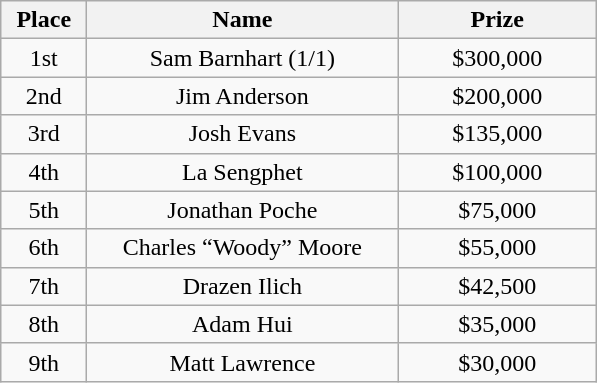<table class="wikitable">
<tr>
<th width="50">Place</th>
<th width="200">Name</th>
<th width="125">Prize</th>
</tr>
<tr>
<td align = "center">1st</td>
<td align = "center">Sam Barnhart (1/1)</td>
<td align = "center">$300,000</td>
</tr>
<tr>
<td align = "center">2nd</td>
<td align = "center">Jim Anderson</td>
<td align = "center">$200,000</td>
</tr>
<tr>
<td align = "center">3rd</td>
<td align = "center">Josh Evans</td>
<td align = "center">$135,000</td>
</tr>
<tr>
<td align = "center">4th</td>
<td align = "center">La Sengphet</td>
<td align = "center">$100,000</td>
</tr>
<tr>
<td align = "center">5th</td>
<td align = "center">Jonathan Poche</td>
<td align = "center">$75,000</td>
</tr>
<tr>
<td align = "center">6th</td>
<td align = "center">Charles “Woody” Moore</td>
<td align = "center">$55,000</td>
</tr>
<tr>
<td align = "center">7th</td>
<td align = "center">Drazen Ilich</td>
<td align = "center">$42,500</td>
</tr>
<tr>
<td align = "center">8th</td>
<td align = "center">Adam Hui</td>
<td align = "center">$35,000</td>
</tr>
<tr>
<td align = "center">9th</td>
<td align = "center">Matt Lawrence</td>
<td align = "center">$30,000</td>
</tr>
</table>
